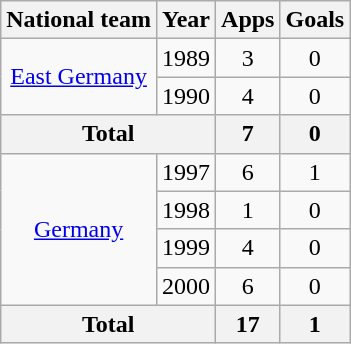<table class="wikitable" style="text-align:center">
<tr>
<th>National team</th>
<th>Year</th>
<th>Apps</th>
<th>Goals</th>
</tr>
<tr>
<td rowspan="2"><a href='#'>East Germany</a></td>
<td>1989</td>
<td>3</td>
<td>0</td>
</tr>
<tr>
<td>1990</td>
<td>4</td>
<td>0</td>
</tr>
<tr>
<th colspan="2">Total</th>
<th>7</th>
<th>0</th>
</tr>
<tr>
<td rowspan="4"><a href='#'>Germany</a></td>
<td>1997</td>
<td>6</td>
<td>1</td>
</tr>
<tr>
<td>1998</td>
<td>1</td>
<td>0</td>
</tr>
<tr>
<td>1999</td>
<td>4</td>
<td>0</td>
</tr>
<tr>
<td>2000</td>
<td>6</td>
<td>0</td>
</tr>
<tr>
<th colspan="2">Total</th>
<th>17</th>
<th>1</th>
</tr>
</table>
